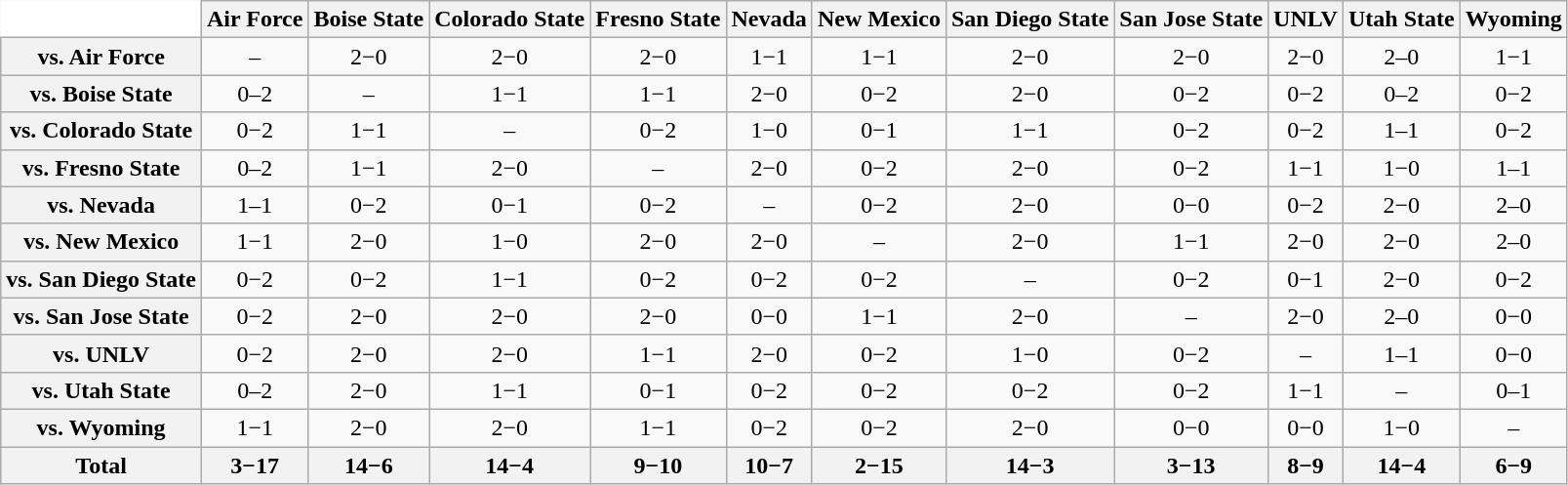<table class="wikitable" style="white-space:nowrap;font-size:100%;">
<tr>
<th colspan="1" style="background:white; border-top-style:hidden; border-left-style:hidden;" width="75"> </th>
<th style=>Air Force</th>
<th style=>Boise State</th>
<th style=>Colorado State</th>
<th style=>Fresno State</th>
<th style=>Nevada</th>
<th style=>New Mexico</th>
<th style=>San Diego State</th>
<th style=>San Jose State</th>
<th style=>UNLV</th>
<th style=>Utah State</th>
<th style=>Wyoming</th>
</tr>
<tr style="text-align:center;">
<th>vs. Air Force</th>
<td>–</td>
<td>2−0</td>
<td>2−0</td>
<td>2−0</td>
<td>1−1</td>
<td>1−1</td>
<td>2−0</td>
<td>2−0</td>
<td>2−0</td>
<td>2–0</td>
<td>1−1</td>
</tr>
<tr style="text-align:center;">
<th>vs. Boise State</th>
<td>0–2</td>
<td>–</td>
<td>1−1</td>
<td>1−1</td>
<td>2−0</td>
<td>0−2</td>
<td>2−0</td>
<td>0−2</td>
<td>0−2</td>
<td>0–2</td>
<td>0−2</td>
</tr>
<tr style="text-align:center;">
<th>vs. Colorado State</th>
<td>0−2</td>
<td>1−1</td>
<td>–</td>
<td>0−2</td>
<td>1−0</td>
<td>0−1</td>
<td>1−1</td>
<td>0−2</td>
<td>0−2</td>
<td>1–1</td>
<td>0−2</td>
</tr>
<tr style="text-align:center;">
<th>vs. Fresno State</th>
<td>0–2</td>
<td>1−1</td>
<td>2−0</td>
<td>–</td>
<td>2−0</td>
<td>0−2</td>
<td>2−0</td>
<td>0−2</td>
<td>1−1</td>
<td>1−0</td>
<td>1–1</td>
</tr>
<tr style="text-align:center;">
<th>vs. Nevada</th>
<td>1–1</td>
<td>0−2</td>
<td>0−1</td>
<td>0−2</td>
<td>–</td>
<td>0−2</td>
<td>2−0</td>
<td>0−0</td>
<td>0−2</td>
<td>2−0</td>
<td>2–0</td>
</tr>
<tr style="text-align:center;">
<th>vs. New Mexico</th>
<td>1−1</td>
<td>2−0</td>
<td>1−0</td>
<td>2−0</td>
<td>2−0</td>
<td>–</td>
<td>2−0</td>
<td>1−1</td>
<td>2−0</td>
<td>2−0</td>
<td>2–0</td>
</tr>
<tr style="text-align:center;">
<th>vs. San Diego State</th>
<td>0−2</td>
<td>0−2</td>
<td>1−1</td>
<td>0−2</td>
<td>0−2</td>
<td>0−2</td>
<td>–</td>
<td>0−2</td>
<td>0−1</td>
<td>2−0</td>
<td>0−2</td>
</tr>
<tr style="text-align:center;">
<th>vs. San Jose State</th>
<td>0−2</td>
<td>2−0</td>
<td>2−0</td>
<td>2−0</td>
<td>0−0</td>
<td>1−1</td>
<td>2−0</td>
<td>–</td>
<td>2−0</td>
<td>2–0</td>
<td>0−0</td>
</tr>
<tr style="text-align:center;">
<th>vs. UNLV</th>
<td>0−2</td>
<td>2−0</td>
<td>2−0</td>
<td>1−1</td>
<td>2−0</td>
<td>0−2</td>
<td>1−0</td>
<td>0−2</td>
<td>–</td>
<td>1–1</td>
<td>0−0</td>
</tr>
<tr style="text-align:center;">
<th>vs. Utah State</th>
<td>0–2</td>
<td>2−0</td>
<td>1−1</td>
<td>0−1</td>
<td>0−2</td>
<td>0−2</td>
<td>0−2</td>
<td>0−2</td>
<td>1−1</td>
<td>–</td>
<td>0–1</td>
</tr>
<tr style="text-align:center;">
<th>vs. Wyoming</th>
<td>1−1</td>
<td>2−0</td>
<td>2−0</td>
<td>1−1</td>
<td>0−2</td>
<td>0−2</td>
<td>2−0</td>
<td>0−0</td>
<td>0−0</td>
<td>1−0</td>
<td>–</td>
</tr>
<tr style="text-align:center;">
<th>Total</th>
<th>3−17</th>
<th>14−6</th>
<th>14−4</th>
<th>9−10</th>
<th>10−7</th>
<th>2−15</th>
<th>14−3</th>
<th>3−13</th>
<th>8−9</th>
<th>14−4</th>
<th>6−9</th>
</tr>
</table>
